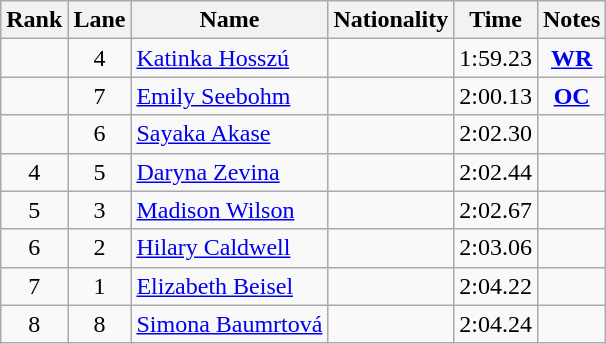<table class="wikitable sortable" style="text-align:center">
<tr>
<th>Rank</th>
<th>Lane</th>
<th>Name</th>
<th>Nationality</th>
<th>Time</th>
<th>Notes</th>
</tr>
<tr>
<td></td>
<td>4</td>
<td align=left><a href='#'>Katinka Hosszú</a></td>
<td align=left></td>
<td>1:59.23</td>
<td><strong><a href='#'>WR</a></strong></td>
</tr>
<tr>
<td></td>
<td>7</td>
<td align=left><a href='#'>Emily Seebohm</a></td>
<td align=left></td>
<td>2:00.13</td>
<td><strong><a href='#'>OC</a></strong></td>
</tr>
<tr>
<td></td>
<td>6</td>
<td align=left><a href='#'>Sayaka Akase</a></td>
<td align=left></td>
<td>2:02.30</td>
<td></td>
</tr>
<tr>
<td>4</td>
<td>5</td>
<td align=left><a href='#'>Daryna Zevina</a></td>
<td align=left></td>
<td>2:02.44</td>
<td></td>
</tr>
<tr>
<td>5</td>
<td>3</td>
<td align=left><a href='#'>Madison Wilson</a></td>
<td align=left></td>
<td>2:02.67</td>
<td></td>
</tr>
<tr>
<td>6</td>
<td>2</td>
<td align=left><a href='#'>Hilary Caldwell</a></td>
<td align=left></td>
<td>2:03.06</td>
<td></td>
</tr>
<tr>
<td>7</td>
<td>1</td>
<td align=left><a href='#'>Elizabeth Beisel</a></td>
<td align=left></td>
<td>2:04.22</td>
<td></td>
</tr>
<tr>
<td>8</td>
<td>8</td>
<td align=left><a href='#'>Simona Baumrtová</a></td>
<td align=left></td>
<td>2:04.24</td>
<td></td>
</tr>
</table>
